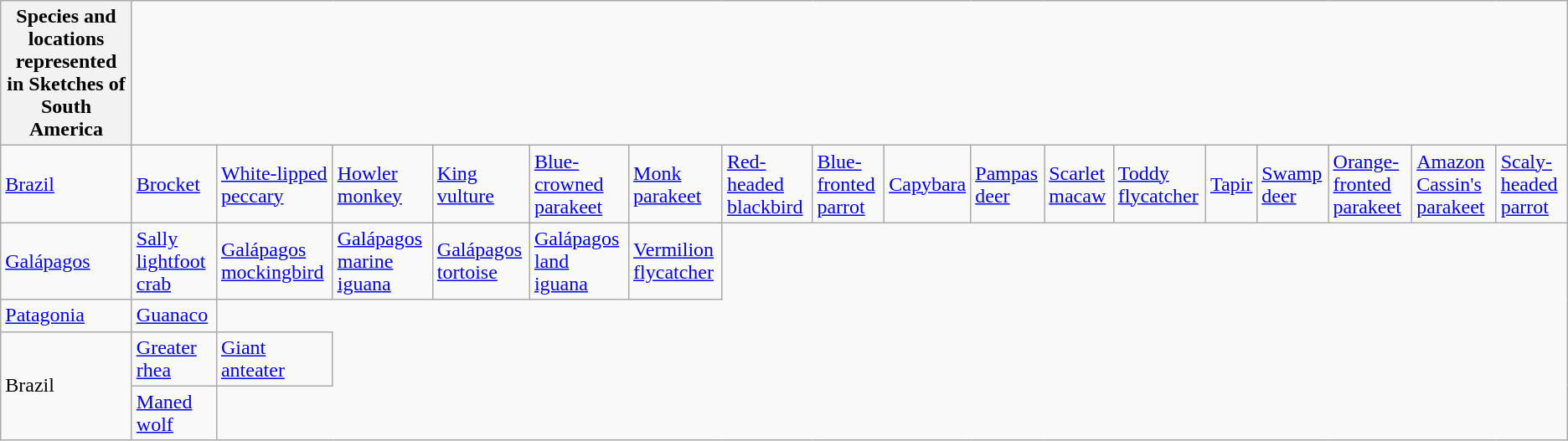<table class="wikitable collapsible collapsed">
<tr>
<th>Species and locations represented in Sketches of South America</th>
</tr>
<tr>
<td><a href='#'>Brazil</a></td>
<td><a href='#'>Brocket</a></td>
<td><a href='#'>White-lipped peccary</a></td>
<td><a href='#'>Howler monkey</a></td>
<td><a href='#'>King vulture</a></td>
<td><a href='#'>Blue-crowned parakeet</a></td>
<td><a href='#'>Monk parakeet</a></td>
<td><a href='#'>Red-headed blackbird</a></td>
<td><a href='#'>Blue-fronted parrot</a></td>
<td><a href='#'>Capybara</a></td>
<td><a href='#'>Pampas deer</a></td>
<td><a href='#'>Scarlet macaw</a></td>
<td><a href='#'>Toddy flycatcher</a></td>
<td><a href='#'>Tapir</a></td>
<td><a href='#'>Swamp deer</a></td>
<td><a href='#'>Orange-fronted parakeet</a></td>
<td><a href='#'>Amazon Cassin's parakeet</a></td>
<td><a href='#'>Scaly-headed parrot</a></td>
</tr>
<tr>
<td><a href='#'>Galápagos</a></td>
<td><a href='#'>Sally lightfoot crab</a></td>
<td><a href='#'>Galápagos mockingbird</a></td>
<td><a href='#'>Galápagos marine iguana</a></td>
<td><a href='#'>Galápagos tortoise</a></td>
<td><a href='#'>Galápagos land iguana</a></td>
<td><a href='#'>Vermilion flycatcher</a></td>
</tr>
<tr>
<td><a href='#'>Patagonia</a></td>
<td><a href='#'>Guanaco</a></td>
</tr>
<tr>
<td rowspan="2">Brazil</td>
<td><a href='#'>Greater rhea</a></td>
<td><a href='#'>Giant anteater</a></td>
</tr>
<tr>
<td><a href='#'>Maned wolf</a></td>
</tr>
</table>
